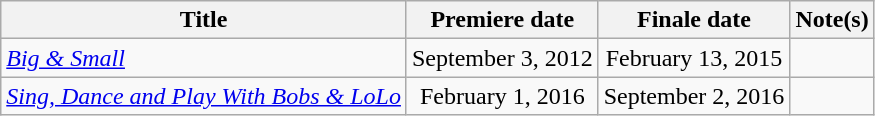<table class="wikitable sortable" style="text-align:center;">
<tr>
<th>Title</th>
<th>Premiere date</th>
<th>Finale date</th>
<th>Note(s)</th>
</tr>
<tr>
<td scope="row" style="text-align:left;"><em><a href='#'>Big & Small</a></em></td>
<td>September 3, 2012</td>
<td>February 13, 2015</td>
<td></td>
</tr>
<tr>
<td scope="row" style="text-align:left;"><em><a href='#'>Sing, Dance and Play With Bobs & LoLo</a></em></td>
<td>February 1, 2016</td>
<td>September 2, 2016</td>
<td></td>
</tr>
</table>
